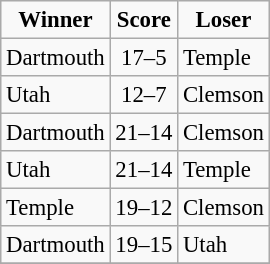<table class="wikitable" style="margin:0.5em auto; font-size:95%">
<tr>
<td align="center"><strong>Winner</strong></td>
<td align="center"><strong>Score</strong></td>
<td align="center"><strong>Loser</strong></td>
</tr>
<tr>
<td>Dartmouth</td>
<td align="center">17–5</td>
<td>Temple</td>
</tr>
<tr>
<td>Utah</td>
<td align="center">12–7</td>
<td>Clemson</td>
</tr>
<tr>
<td>Dartmouth</td>
<td align="center">21–14</td>
<td>Clemson</td>
</tr>
<tr>
<td>Utah</td>
<td align="center">21–14</td>
<td>Temple</td>
</tr>
<tr>
<td>Temple</td>
<td align="center">19–12</td>
<td>Clemson</td>
</tr>
<tr>
<td>Dartmouth</td>
<td align="center">19–15</td>
<td>Utah</td>
</tr>
<tr>
</tr>
</table>
